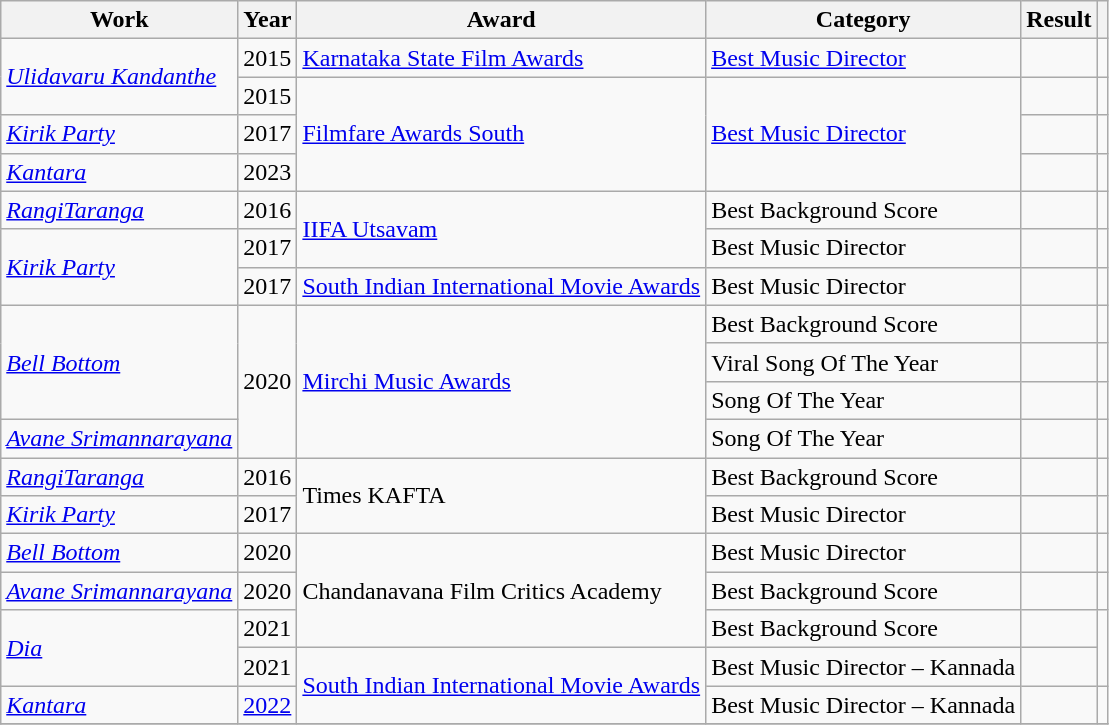<table class="wikitable sortable">
<tr>
<th scope="col">Work</th>
<th scope="col">Year</th>
<th scope="col">Award</th>
<th scope="col">Category</th>
<th scope="col">Result</th>
<th class="unsortable" scope="col"></th>
</tr>
<tr>
<td rowspan="2"><em><a href='#'>Ulidavaru Kandanthe</a></em></td>
<td>2015</td>
<td><a href='#'>Karnataka State Film Awards</a></td>
<td><a href='#'>Best Music Director</a></td>
<td></td>
<td></td>
</tr>
<tr>
<td>2015</td>
<td rowspan=3><a href='#'>Filmfare Awards South</a></td>
<td rowspan=3><a href='#'>Best Music Director</a></td>
<td></td>
<td></td>
</tr>
<tr>
<td><em><a href='#'>Kirik Party</a></em></td>
<td>2017</td>
<td></td>
<td></td>
</tr>
<tr>
<td><em><a href='#'>Kantara</a></em></td>
<td>2023</td>
<td></td>
<td></td>
</tr>
<tr>
<td><em><a href='#'>RangiTaranga</a></em></td>
<td>2016</td>
<td rowspan=2><a href='#'>IIFA Utsavam</a></td>
<td>Best Background Score</td>
<td></td>
<td></td>
</tr>
<tr>
<td rowspan="2"><em><a href='#'>Kirik Party</a></em></td>
<td>2017</td>
<td>Best Music Director</td>
<td></td>
<td></td>
</tr>
<tr>
<td>2017</td>
<td><a href='#'>South Indian International Movie Awards</a></td>
<td>Best Music Director</td>
<td></td>
<td></td>
</tr>
<tr>
<td rowspan="3"><em><a href='#'>Bell Bottom</a></em></td>
<td rowspan=4>2020</td>
<td rowspan=4><a href='#'>Mirchi Music Awards</a></td>
<td>Best Background Score</td>
<td></td>
<td></td>
</tr>
<tr>
<td>Viral Song Of The Year</td>
<td></td>
<td></td>
</tr>
<tr>
<td>Song Of The Year</td>
<td></td>
<td></td>
</tr>
<tr>
<td><em><a href='#'>Avane Srimannarayana</a></em></td>
<td>Song Of The Year</td>
<td></td>
<td></td>
</tr>
<tr>
<td><em><a href='#'>RangiTaranga</a></em></td>
<td>2016</td>
<td rowspan=2>Times KAFTA</td>
<td>Best Background Score</td>
<td></td>
<td></td>
</tr>
<tr>
<td><em><a href='#'>Kirik Party</a></em></td>
<td>2017</td>
<td>Best Music Director</td>
<td></td>
<td></td>
</tr>
<tr>
<td><em><a href='#'>Bell Bottom</a></em></td>
<td>2020</td>
<td rowspan=3>Chandanavana Film Critics Academy</td>
<td>Best Music Director</td>
<td></td>
<td></td>
</tr>
<tr>
<td><em><a href='#'>Avane Srimannarayana</a></em></td>
<td>2020</td>
<td>Best Background Score</td>
<td></td>
<td></td>
</tr>
<tr>
<td rowspan="2"><em><a href='#'>Dia</a></em></td>
<td>2021</td>
<td>Best Background Score</td>
<td></td>
<td rowspan=2></td>
</tr>
<tr>
<td>2021</td>
<td rowspan="2"><a href='#'>South Indian International Movie Awards</a></td>
<td>Best Music Director – Kannada</td>
<td></td>
</tr>
<tr>
<td><em><a href='#'>Kantara</a></em></td>
<td><a href='#'>2022</a></td>
<td>Best Music Director – Kannada</td>
<td></td>
<td></td>
</tr>
<tr>
</tr>
</table>
